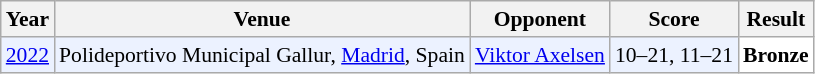<table class="sortable wikitable" style="font-size: 90%;">
<tr>
<th>Year</th>
<th>Venue</th>
<th>Opponent</th>
<th>Score</th>
<th>Result</th>
</tr>
<tr style="background:#ECF2FF">
<td align="center"><a href='#'>2022</a></td>
<td align="left">Polideportivo Municipal Gallur, <a href='#'>Madrid</a>, Spain</td>
<td align="left"> <a href='#'>Viktor Axelsen</a></td>
<td align="left">10–21, 11–21</td>
<td style="text-align:left; background:white"> <strong>Bronze</strong></td>
</tr>
</table>
